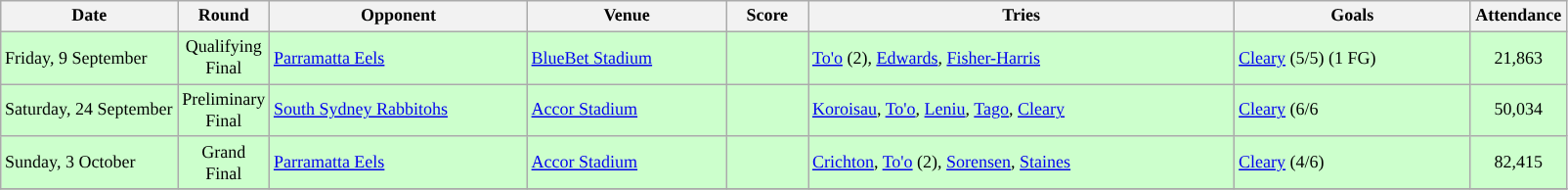<table class="wikitable" style="font-size:75%;">
<tr>
<th style="width:115px;">Date</th>
<th style="width:50px;">Round</th>
<th style="width:170px;">Opponent</th>
<th style="width:130px;">Venue</th>
<th style="width:50px;">Score</th>
<th style="width:285px;">Tries</th>
<th style="width:155px;">Goals</th>
<th style="width:60px;">Attendance</th>
</tr>
<tr style="background:#CCFFCC">
<td>Friday, 9 September</td>
<td style="text-align:center;">Qualifying Final</td>
<td> <a href='#'>Parramatta Eels</a></td>
<td><a href='#'>BlueBet Stadium</a></td>
<td style="text-align:center;"></td>
<td><a href='#'>To'o</a> (2), <a href='#'>Edwards</a>, <a href='#'>Fisher-Harris</a></td>
<td><a href='#'>Cleary</a> (5/5) (1 FG)</td>
<td style="text-align:center;">21,863</td>
</tr>
<tr style="background:#CCFFCC">
<td>Saturday, 24 September</td>
<td style="text-align:center;">Preliminary Final</td>
<td> <a href='#'>South Sydney Rabbitohs</a></td>
<td><a href='#'>Accor Stadium</a></td>
<td style="text-align:center;"></td>
<td><a href='#'>Koroisau</a>, <a href='#'>To'o</a>, <a href='#'>Leniu</a>, <a href='#'>Tago</a>, <a href='#'>Cleary</a></td>
<td><a href='#'>Cleary</a> (6/6</td>
<td style="text-align:center;">50,034</td>
</tr>
<tr style="background:#CCFFCC">
<td>Sunday, 3 October</td>
<td style="text-align:center;">Grand Final</td>
<td> <a href='#'>Parramatta Eels</a></td>
<td><a href='#'>Accor Stadium</a></td>
<td style="text-align:center;"></td>
<td><a href='#'>Crichton</a>, <a href='#'>To'o</a> (2), <a href='#'>Sorensen</a>, <a href='#'>Staines</a></td>
<td><a href='#'>Cleary</a> (4/6)</td>
<td style="text-align:center;">82,415</td>
</tr>
<tr style="background:#CCFFCC">
</tr>
</table>
